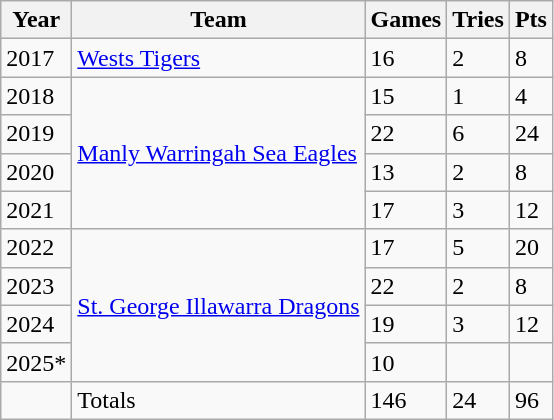<table class="wikitable">
<tr>
<th>Year</th>
<th>Team</th>
<th>Games</th>
<th>Tries</th>
<th>Pts</th>
</tr>
<tr>
<td>2017</td>
<td> <a href='#'>Wests Tigers</a></td>
<td>16</td>
<td>2</td>
<td>8</td>
</tr>
<tr>
<td>2018</td>
<td rowspan="4"> <a href='#'>Manly Warringah Sea Eagles</a></td>
<td>15</td>
<td>1</td>
<td>4</td>
</tr>
<tr>
<td>2019</td>
<td>22</td>
<td>6</td>
<td>24</td>
</tr>
<tr>
<td>2020</td>
<td>13</td>
<td>2</td>
<td>8</td>
</tr>
<tr>
<td>2021</td>
<td>17</td>
<td>3</td>
<td>12</td>
</tr>
<tr>
<td>2022</td>
<td rowspan="4"> <a href='#'>St. George Illawarra Dragons</a></td>
<td>17</td>
<td>5</td>
<td>20</td>
</tr>
<tr>
<td>2023</td>
<td>22</td>
<td>2</td>
<td>8</td>
</tr>
<tr>
<td>2024</td>
<td>19</td>
<td>3</td>
<td>12</td>
</tr>
<tr>
<td>2025*</td>
<td>10</td>
<td></td>
<td></td>
</tr>
<tr>
<td></td>
<td>Totals</td>
<td>146</td>
<td>24</td>
<td>96</td>
</tr>
</table>
